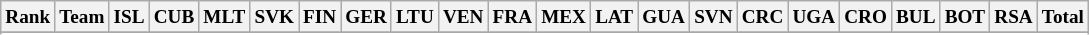<table class="wikitable" style="font-size:80%; text-align:center">
<tr>
<th>Rank</th>
<th>Team</th>
<th>ISL</th>
<th>CUB</th>
<th>MLT</th>
<th>SVK</th>
<th>FIN</th>
<th>GER</th>
<th>LTU</th>
<th>VEN</th>
<th>FRA</th>
<th>MEX</th>
<th>LAT</th>
<th>GUA</th>
<th>SVN</th>
<th>CRC</th>
<th>UGA</th>
<th>CRO</th>
<th>BUL</th>
<th>BOT</th>
<th>RSA</th>
<th>Total</th>
</tr>
<tr>
</tr>
<tr>
</tr>
<tr>
</tr>
<tr>
</tr>
<tr>
</tr>
<tr>
</tr>
<tr>
</tr>
<tr>
</tr>
<tr>
</tr>
<tr>
</tr>
<tr>
</tr>
<tr>
</tr>
<tr>
</tr>
<tr>
</tr>
<tr>
</tr>
<tr>
</tr>
<tr>
</tr>
<tr>
</tr>
<tr>
</tr>
<tr>
</tr>
<tr>
</tr>
<tr>
</tr>
<tr>
</tr>
<tr>
</tr>
<tr>
</tr>
<tr>
</tr>
<tr>
</tr>
<tr>
</tr>
<tr>
</tr>
<tr>
</tr>
<tr>
</tr>
<tr>
</tr>
<tr>
</tr>
<tr>
</tr>
<tr>
</tr>
<tr>
</tr>
<tr>
</tr>
<tr>
</tr>
<tr>
</tr>
<tr>
</tr>
<tr>
</tr>
<tr>
</tr>
</table>
